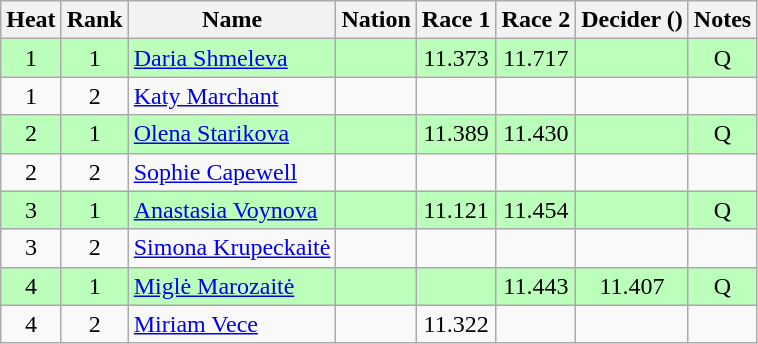<table class="wikitable sortable" style="text-align:center">
<tr>
<th>Heat</th>
<th>Rank</th>
<th>Name</th>
<th>Nation</th>
<th>Race 1</th>
<th>Race 2</th>
<th>Decider ()</th>
<th>Notes</th>
</tr>
<tr bgcolor=bbffbb>
<td>1</td>
<td>1</td>
<td align=left><a href='#'>Daria Shmeleva</a></td>
<td align=left></td>
<td>11.373</td>
<td>11.717</td>
<td></td>
<td>Q</td>
</tr>
<tr>
<td>1</td>
<td>2</td>
<td align=left><a href='#'>Katy Marchant</a></td>
<td align=left></td>
<td></td>
<td></td>
<td></td>
<td></td>
</tr>
<tr bgcolor=bbffbb>
<td>2</td>
<td>1</td>
<td align=left><a href='#'>Olena Starikova</a></td>
<td align=left></td>
<td>11.389</td>
<td>11.430</td>
<td></td>
<td>Q</td>
</tr>
<tr>
<td>2</td>
<td>2</td>
<td align=left><a href='#'>Sophie Capewell</a></td>
<td align=left></td>
<td></td>
<td></td>
<td></td>
<td></td>
</tr>
<tr bgcolor=bbffbb>
<td>3</td>
<td>1</td>
<td align=left><a href='#'>Anastasia Voynova</a></td>
<td align=left></td>
<td>11.121</td>
<td>11.454</td>
<td></td>
<td>Q</td>
</tr>
<tr>
<td>3</td>
<td>2</td>
<td align=left><a href='#'>Simona Krupeckaitė</a></td>
<td align=left></td>
<td></td>
<td></td>
<td></td>
<td></td>
</tr>
<tr bgcolor=bbffbb>
<td>4</td>
<td>1</td>
<td align=left><a href='#'>Miglė Marozaitė</a></td>
<td align=left></td>
<td></td>
<td>11.443</td>
<td>11.407</td>
<td>Q</td>
</tr>
<tr>
<td>4</td>
<td>2</td>
<td align=left><a href='#'>Miriam Vece</a></td>
<td align=left></td>
<td>11.322</td>
<td></td>
<td></td>
<td></td>
</tr>
</table>
